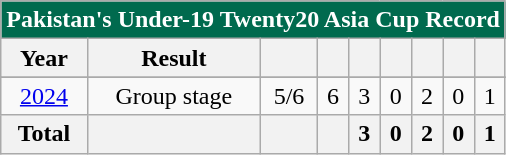<table class="wikitable" style="text-align:center">
<tr>
<th style="color:white; background:#006A4E;" colspan=9>Pakistan's  Under-19 Twenty20 Asia Cup Record</th>
</tr>
<tr>
<th>Year</th>
<th>Result</th>
<th></th>
<th></th>
<th></th>
<th></th>
<th></th>
<th></th>
<th></th>
</tr>
<tr bgcolor=pink>
</tr>
<tr>
<td> <a href='#'>2024</a></td>
<td>Group stage</td>
<td>5/6</td>
<td>6</td>
<td>3</td>
<td>0</td>
<td>2</td>
<td>0</td>
<td>1</td>
</tr>
<tr>
<th>Total</th>
<th></th>
<th></th>
<th></th>
<th>3</th>
<th>0</th>
<th>2</th>
<th>0</th>
<th>1</th>
</tr>
</table>
